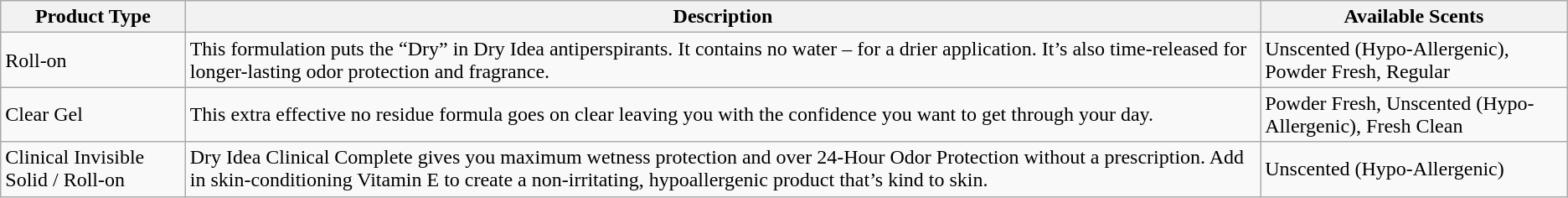<table class="wikitable">
<tr>
<th><strong>Product Type</strong></th>
<th><strong>Description</strong></th>
<th><strong>Available Scents</strong></th>
</tr>
<tr>
<td>Roll-on</td>
<td>This formulation puts the “Dry” in Dry Idea antiperspirants. It contains no water – for a drier application. It’s also time-released for longer-lasting odor protection and fragrance.</td>
<td>Unscented (Hypo-Allergenic), Powder Fresh, Regular</td>
</tr>
<tr>
<td>Clear Gel</td>
<td>This extra effective no residue formula goes on clear leaving you with the confidence you want to get through your day.</td>
<td>Powder Fresh, Unscented (Hypo-Allergenic), Fresh Clean</td>
</tr>
<tr>
<td>Clinical Invisible Solid / Roll-on</td>
<td>Dry Idea Clinical Complete gives you maximum wetness protection and over 24-Hour Odor Protection without a prescription.  Add in skin-conditioning Vitamin E to create a non-irritating, hypoallergenic product that’s kind to skin.</td>
<td>Unscented (Hypo-Allergenic)</td>
</tr>
</table>
